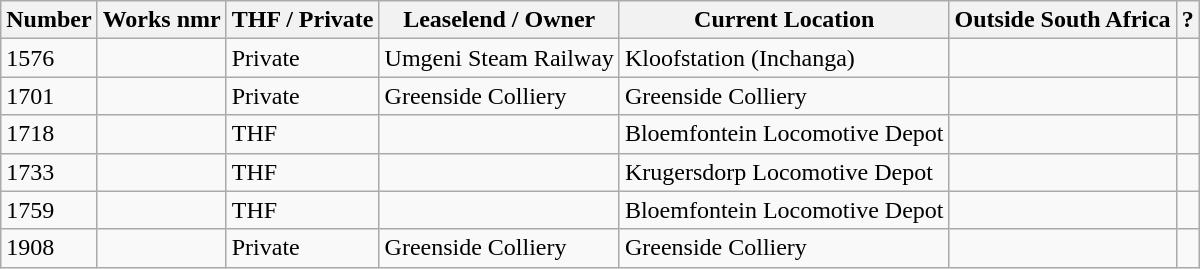<table class="wikitable">
<tr>
<th>Number</th>
<th>Works nmr</th>
<th>THF / Private</th>
<th>Leaselend / Owner</th>
<th>Current Location</th>
<th>Outside South Africa</th>
<th>?</th>
</tr>
<tr>
<td>1576</td>
<td></td>
<td>Private</td>
<td>Umgeni Steam Railway</td>
<td>Kloofstation (Inchanga)</td>
<td></td>
<td></td>
</tr>
<tr>
<td>1701</td>
<td></td>
<td>Private</td>
<td>Greenside Colliery</td>
<td>Greenside Colliery</td>
<td></td>
<td></td>
</tr>
<tr>
<td>1718</td>
<td></td>
<td>THF</td>
<td></td>
<td>Bloemfontein Locomotive Depot</td>
<td></td>
<td></td>
</tr>
<tr>
<td>1733</td>
<td></td>
<td>THF</td>
<td></td>
<td>Krugersdorp Locomotive Depot</td>
<td></td>
<td></td>
</tr>
<tr>
<td>1759</td>
<td></td>
<td>THF</td>
<td></td>
<td>Bloemfontein Locomotive Depot</td>
<td></td>
<td></td>
</tr>
<tr>
<td>1908</td>
<td></td>
<td>Private</td>
<td>Greenside Colliery</td>
<td>Greenside Colliery</td>
<td></td>
<td></td>
</tr>
</table>
